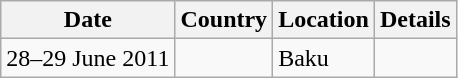<table class="wikitable">
<tr>
<th>Date</th>
<th>Country</th>
<th>Location</th>
<th>Details</th>
</tr>
<tr>
<td>28–29 June 2011</td>
<td></td>
<td>Baku</td>
<td></td>
</tr>
</table>
